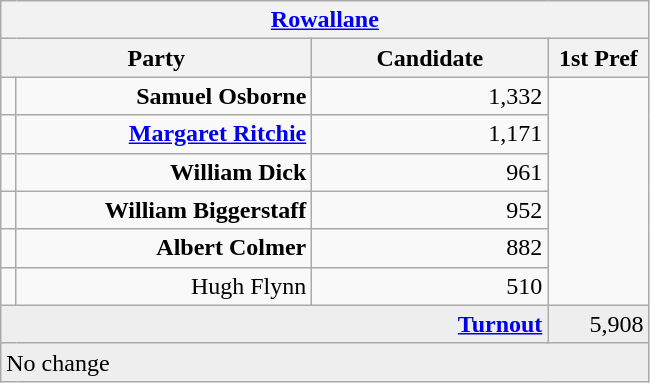<table class="wikitable">
<tr>
<th colspan="4" align="center"><a href='#'>Rowallane</a></th>
</tr>
<tr>
<th colspan="2" align="center" width=200>Party</th>
<th width=150>Candidate</th>
<th width=60>1st Pref</th>
</tr>
<tr>
<td></td>
<td align="right"><strong>Samuel Osborne</strong></td>
<td align="right">1,332</td>
</tr>
<tr>
<td></td>
<td align="right"><strong><a href='#'>Margaret Ritchie</a></strong></td>
<td align="right">1,171</td>
</tr>
<tr>
<td></td>
<td align="right"><strong>William Dick</strong></td>
<td align="right">961</td>
</tr>
<tr>
<td></td>
<td align="right"><strong>William Biggerstaff</strong></td>
<td align="right">952</td>
</tr>
<tr>
<td></td>
<td align="right"><strong>Albert Colmer</strong></td>
<td align="right">882</td>
</tr>
<tr>
<td></td>
<td align="right">Hugh Flynn</td>
<td align="right">510</td>
</tr>
<tr bgcolor="EEEEEE">
<td colspan=3 align="right"><strong><a href='#'>Turnout</a></strong></td>
<td align="right">5,908</td>
</tr>
<tr>
<td colspan=4 bgcolor="EEEEEE">No change</td>
</tr>
</table>
